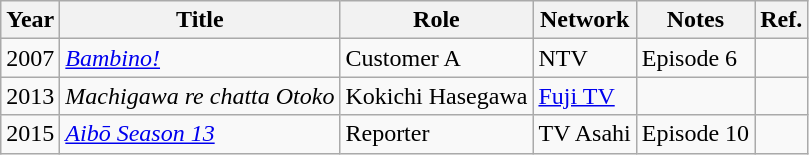<table class="wikitable">
<tr>
<th>Year</th>
<th>Title</th>
<th>Role</th>
<th>Network</th>
<th>Notes</th>
<th>Ref.</th>
</tr>
<tr>
<td>2007</td>
<td><em><a href='#'>Bambino!</a></em></td>
<td>Customer A</td>
<td>NTV</td>
<td>Episode 6</td>
<td></td>
</tr>
<tr>
<td>2013</td>
<td><em>Machigawa re chatta Otoko</em></td>
<td>Kokichi Hasegawa</td>
<td><a href='#'>Fuji TV</a></td>
<td></td>
<td></td>
</tr>
<tr>
<td>2015</td>
<td><em><a href='#'>Aibō Season 13</a></em></td>
<td>Reporter</td>
<td>TV Asahi</td>
<td>Episode 10</td>
<td></td>
</tr>
</table>
